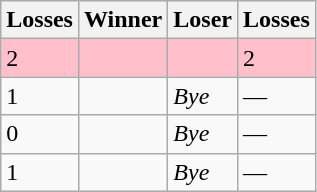<table class=wikitable>
<tr>
<th>Losses</th>
<th>Winner</th>
<th>Loser</th>
<th>Losses</th>
</tr>
<tr>
<td bgcolor=pink>2</td>
<td bgcolor=pink></td>
<td bgcolor=pink></td>
<td bgcolor=pink>2</td>
</tr>
<tr>
<td>1</td>
<td></td>
<td><em>Bye</em></td>
<td>—</td>
</tr>
<tr>
<td>0</td>
<td></td>
<td><em>Bye</em></td>
<td>—</td>
</tr>
<tr>
<td>1</td>
<td></td>
<td><em>Bye</em></td>
<td>—</td>
</tr>
</table>
